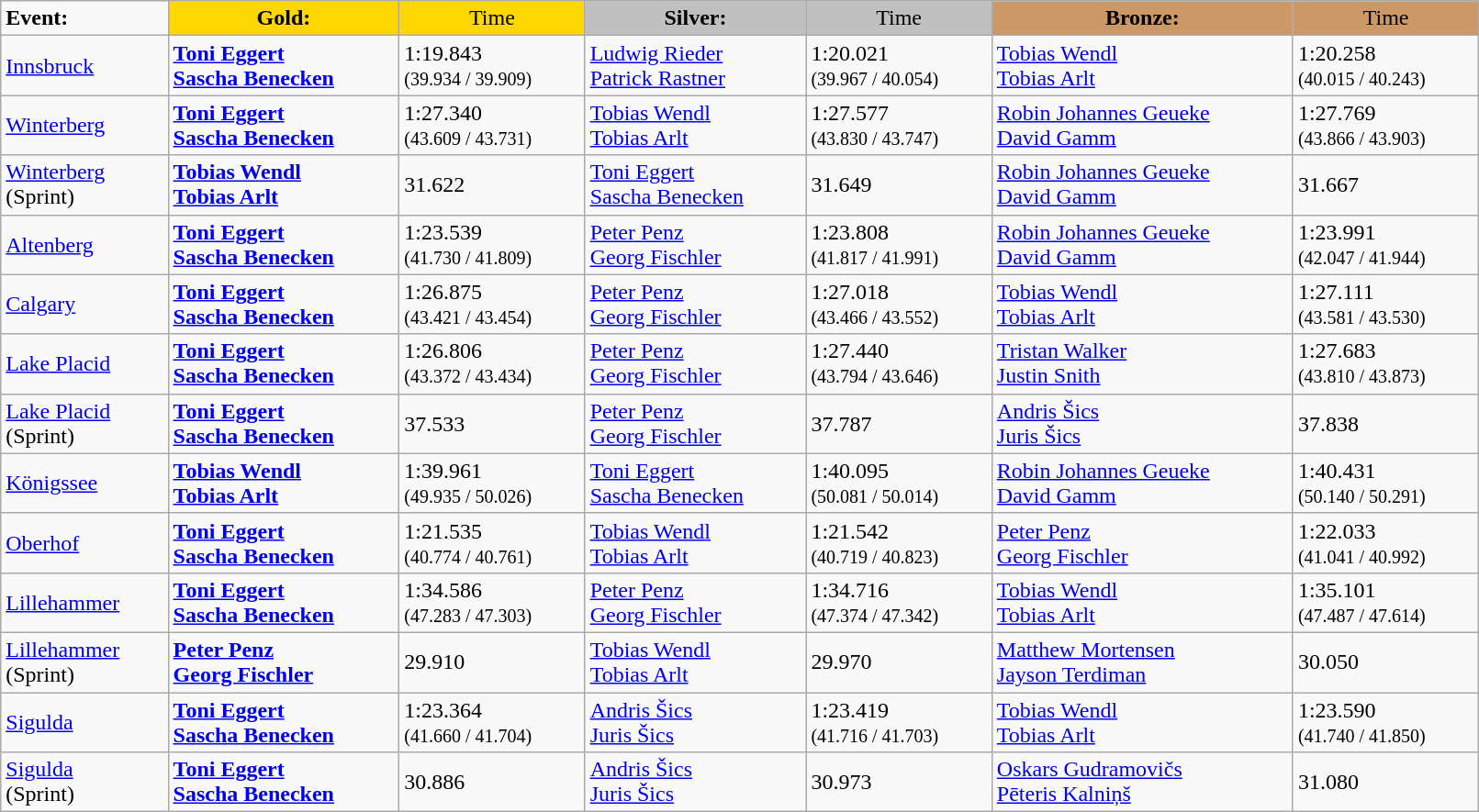<table class="wikitable" style="width:85%;">
<tr>
<td><strong>Event:</strong></td>
<td !  style="text-align:center; background:gold;"><strong>Gold:</strong></td>
<td !  style="text-align:center; background:gold;">Time</td>
<td !  style="text-align:center; background:silver;"><strong>Silver:</strong></td>
<td !  style="text-align:center; background:silver;">Time</td>
<td !  style="text-align:center; background:#c96;"><strong>Bronze:</strong></td>
<td !  style="text-align:center; background:#c96;">Time</td>
</tr>
<tr>
<td><a href='#'>Innsbruck</a></td>
<td><strong><a href='#'>Toni Eggert</a><br><a href='#'>Sascha Benecken</a><br></strong></td>
<td>1:19.843<br><small>(39.934 / 39.909)</small></td>
<td><a href='#'>Ludwig Rieder</a><br><a href='#'>Patrick Rastner</a><br></td>
<td>1:20.021<br><small>(39.967 / 40.054)</small></td>
<td><a href='#'>Tobias Wendl</a><br><a href='#'>Tobias Arlt</a><br></td>
<td>1:20.258<br><small>(40.015 / 40.243)</small></td>
</tr>
<tr>
<td><a href='#'>Winterberg</a></td>
<td><strong><a href='#'>Toni Eggert</a><br><a href='#'>Sascha Benecken</a><br></strong></td>
<td>1:27.340<br><small>(43.609 / 43.731)</small></td>
<td><a href='#'>Tobias Wendl</a><br><a href='#'>Tobias Arlt</a><br></td>
<td>1:27.577<br><small>(43.830 / 43.747)</small></td>
<td><a href='#'>Robin Johannes Geueke</a><br><a href='#'>David Gamm</a><br></td>
<td>1:27.769<br><small>(43.866 / 43.903)</small></td>
</tr>
<tr>
<td><a href='#'>Winterberg</a><br>(Sprint)</td>
<td><strong><a href='#'>Tobias Wendl</a><br><a href='#'>Tobias Arlt</a><br></strong></td>
<td>31.622</td>
<td><a href='#'>Toni Eggert</a><br><a href='#'>Sascha Benecken</a><br></td>
<td>31.649</td>
<td><a href='#'>Robin Johannes Geueke</a><br><a href='#'>David Gamm</a><br></td>
<td>31.667</td>
</tr>
<tr>
<td><a href='#'>Altenberg</a></td>
<td><strong><a href='#'>Toni Eggert</a><br><a href='#'>Sascha Benecken</a><br></strong></td>
<td>1:23.539<br><small>(41.730 / 41.809)</small></td>
<td><a href='#'>Peter Penz</a><br><a href='#'>Georg Fischler</a><br></td>
<td>1:23.808<br><small>(41.817 / 41.991)</small></td>
<td><a href='#'>Robin Johannes Geueke</a><br><a href='#'>David Gamm</a><br></td>
<td>1:23.991<br><small>(42.047 / 41.944)</small></td>
</tr>
<tr>
<td><a href='#'>Calgary</a></td>
<td><strong><a href='#'>Toni Eggert</a><br><a href='#'>Sascha Benecken</a><br></strong></td>
<td>1:26.875<br><small>(43.421 / 43.454)</small></td>
<td><a href='#'>Peter Penz</a><br><a href='#'>Georg Fischler</a><br></td>
<td>1:27.018<br><small>(43.466 / 43.552)</small></td>
<td><a href='#'>Tobias Wendl</a><br><a href='#'>Tobias Arlt</a><br></td>
<td>1:27.111<br><small>(43.581 / 43.530)</small></td>
</tr>
<tr>
<td><a href='#'>Lake Placid</a></td>
<td><strong><a href='#'>Toni Eggert</a><br><a href='#'>Sascha Benecken</a><br></strong></td>
<td>1:26.806<br><small>(43.372 / 43.434)</small></td>
<td><a href='#'>Peter Penz</a><br><a href='#'>Georg Fischler</a><br></td>
<td>1:27.440<br><small>(43.794 / 43.646)</small></td>
<td><a href='#'>Tristan Walker</a><br><a href='#'>Justin Snith</a><br></td>
<td>1:27.683<br><small>(43.810 / 43.873)</small></td>
</tr>
<tr>
<td><a href='#'>Lake Placid</a><br>(Sprint)</td>
<td><strong><a href='#'>Toni Eggert</a><br><a href='#'>Sascha Benecken</a><br></strong></td>
<td>37.533</td>
<td><a href='#'>Peter Penz</a><br><a href='#'>Georg Fischler</a><br></td>
<td>37.787</td>
<td><a href='#'>Andris Šics</a><br><a href='#'>Juris Šics</a><br></td>
<td>37.838</td>
</tr>
<tr>
<td><a href='#'>Königssee</a></td>
<td><strong><a href='#'>Tobias Wendl</a><br><a href='#'>Tobias Arlt</a><br></strong></td>
<td>1:39.961<br><small>(49.935 / 50.026)</small></td>
<td><a href='#'>Toni Eggert</a><br><a href='#'>Sascha Benecken</a><br></td>
<td>1:40.095<br><small>(50.081 / 50.014)</small></td>
<td><a href='#'>Robin Johannes Geueke</a><br><a href='#'>David Gamm</a><br></td>
<td>1:40.431<br><small>(50.140 / 50.291)</small></td>
</tr>
<tr>
<td><a href='#'>Oberhof</a></td>
<td><strong><a href='#'>Toni Eggert</a><br><a href='#'>Sascha Benecken</a><br></strong></td>
<td>1:21.535<br><small>(40.774 / 40.761)</small></td>
<td><a href='#'>Tobias Wendl</a><br><a href='#'>Tobias Arlt</a><br></td>
<td>1:21.542<br><small>(40.719 / 40.823)</small></td>
<td><a href='#'>Peter Penz</a><br><a href='#'>Georg Fischler</a><br></td>
<td>1:22.033<br><small>(41.041 / 40.992)</small></td>
</tr>
<tr>
<td><a href='#'>Lillehammer</a></td>
<td><strong><a href='#'>Toni Eggert</a><br><a href='#'>Sascha Benecken</a><br></strong></td>
<td>1:34.586<br><small>(47.283 / 47.303)</small></td>
<td><a href='#'>Peter Penz</a><br><a href='#'>Georg Fischler</a><br></td>
<td>1:34.716<br><small>(47.374 / 47.342)</small></td>
<td><a href='#'>Tobias Wendl</a><br><a href='#'>Tobias Arlt</a><br></td>
<td>1:35.101<br><small>(47.487 / 47.614)</small></td>
</tr>
<tr>
<td><a href='#'>Lillehammer</a><br>(Sprint)</td>
<td><strong><a href='#'>Peter Penz</a><br><a href='#'>Georg Fischler</a></strong><br></td>
<td>29.910</td>
<td><a href='#'>Tobias Wendl</a><br><a href='#'>Tobias Arlt</a><br></td>
<td>29.970</td>
<td><a href='#'>Matthew Mortensen </a><br><a href='#'>Jayson Terdiman</a><br></td>
<td>30.050</td>
</tr>
<tr>
<td><a href='#'>Sigulda</a></td>
<td><strong><a href='#'>Toni Eggert</a><br><a href='#'>Sascha Benecken</a><br></strong></td>
<td>1:23.364<br><small>(41.660 / 41.704)</small></td>
<td><a href='#'>Andris Šics</a><br><a href='#'>Juris Šics</a><br></td>
<td>1:23.419<br><small>(41.716 / 41.703)</small></td>
<td><a href='#'>Tobias Wendl</a><br><a href='#'>Tobias Arlt</a><br></td>
<td>1:23.590<br><small>(41.740 / 41.850)</small></td>
</tr>
<tr>
<td><a href='#'>Sigulda</a><br>(Sprint)</td>
<td><strong><a href='#'>Toni Eggert</a><br><a href='#'>Sascha Benecken</a><br></strong></td>
<td>30.886</td>
<td><a href='#'>Andris Šics</a><br><a href='#'>Juris Šics</a><br></td>
<td>30.973</td>
<td><a href='#'>Oskars Gudramovičs</a><br><a href='#'>Pēteris Kalniņš</a><br></td>
<td>31.080</td>
</tr>
</table>
